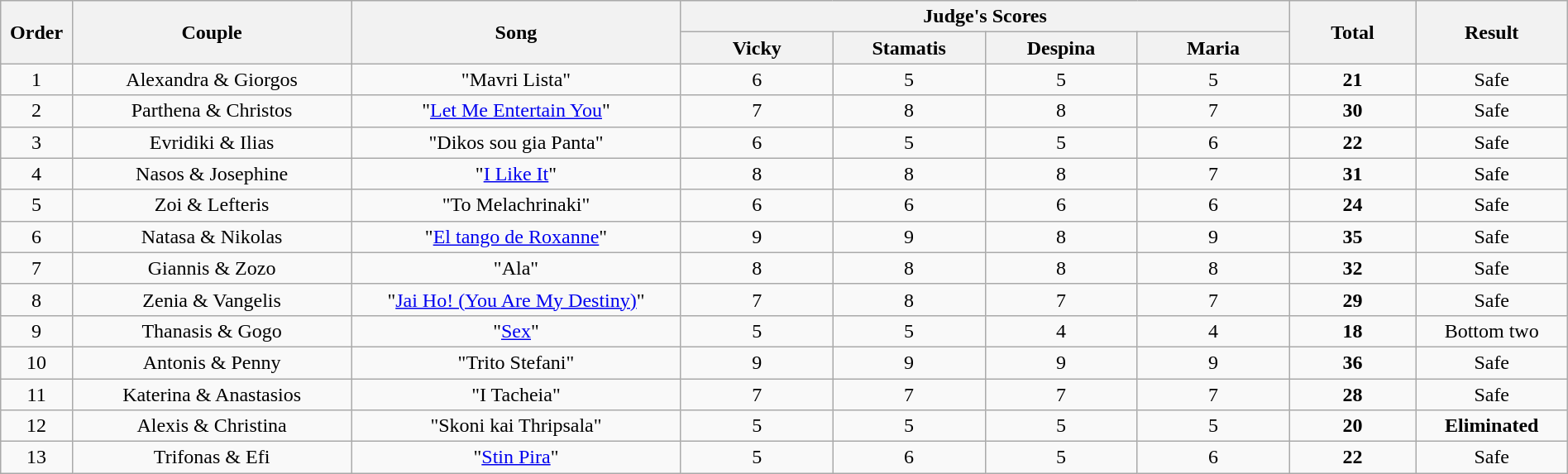<table class="wikitable sortable center" style="text-align:center; width:100%;">
<tr>
<th rowspan="2" style="width:01%;">Order</th>
<th rowspan="2" style="width:11%;">Couple</th>
<th rowspan="2" style="width:13%;">Song</th>
<th colspan="4" style="width:24%;">Judge's Scores</th>
<th rowspan="2" style="width:05%;">Total</th>
<th rowspan="2" style="width:05%;">Result</th>
</tr>
<tr>
<th style="width:06%;">Vicky</th>
<th style="width:06%;">Stamatis</th>
<th style="width:06%;">Despina</th>
<th style="width:06%;">Maria</th>
</tr>
<tr>
<td>1</td>
<td>Alexandra & Giorgos</td>
<td>"Mavri Lista"</td>
<td>6</td>
<td>5</td>
<td>5</td>
<td>5</td>
<td><strong>21</strong></td>
<td>Safe</td>
</tr>
<tr>
<td>2</td>
<td>Parthena & Christos</td>
<td>"<a href='#'>Let Me Entertain You</a>"</td>
<td>7</td>
<td>8</td>
<td>8</td>
<td>7</td>
<td><strong>30</strong></td>
<td>Safe</td>
</tr>
<tr>
<td>3</td>
<td>Evridiki & Ilias</td>
<td>"Dikos sou gia Panta"</td>
<td>6</td>
<td>5</td>
<td>5</td>
<td>6</td>
<td><strong>22</strong></td>
<td>Safe</td>
</tr>
<tr>
<td>4</td>
<td>Nasos & Josephine</td>
<td>"<a href='#'>I Like It</a>"</td>
<td>8</td>
<td>8</td>
<td>8</td>
<td>7</td>
<td><strong>31</strong></td>
<td>Safe</td>
</tr>
<tr>
<td>5</td>
<td>Zoi & Lefteris</td>
<td>"To Melachrinaki"</td>
<td>6</td>
<td>6</td>
<td>6</td>
<td>6</td>
<td><strong>24</strong></td>
<td>Safe</td>
</tr>
<tr>
<td>6</td>
<td>Natasa & Nikolas</td>
<td>"<a href='#'>El tango de Roxanne</a>"</td>
<td>9</td>
<td>9</td>
<td>8</td>
<td>9</td>
<td><strong>35</strong></td>
<td>Safe</td>
</tr>
<tr>
<td>7</td>
<td>Giannis & Zozo</td>
<td>"Ala"</td>
<td>8</td>
<td>8</td>
<td>8</td>
<td>8</td>
<td><strong>32</strong></td>
<td>Safe</td>
</tr>
<tr>
<td>8</td>
<td>Zenia & Vangelis</td>
<td>"<a href='#'>Jai Ho! (You Are My Destiny)</a>"</td>
<td>7</td>
<td>8</td>
<td>7</td>
<td>7</td>
<td><strong>29</strong></td>
<td>Safe</td>
</tr>
<tr>
<td>9</td>
<td>Thanasis & Gogo</td>
<td>"<a href='#'>Sex</a>"</td>
<td>5</td>
<td>5</td>
<td>4</td>
<td>4</td>
<td><strong>18</strong></td>
<td>Bottom two</td>
</tr>
<tr>
<td>10</td>
<td>Antonis & Penny</td>
<td>"Trito Stefani"</td>
<td>9</td>
<td>9</td>
<td>9</td>
<td>9</td>
<td><strong>36</strong></td>
<td>Safe</td>
</tr>
<tr>
<td>11</td>
<td>Katerina & Anastasios</td>
<td>"I Tacheia"</td>
<td>7</td>
<td>7</td>
<td>7</td>
<td>7</td>
<td><strong>28</strong></td>
<td>Safe</td>
</tr>
<tr>
<td>12</td>
<td>Alexis & Christina</td>
<td>"Skoni kai Thripsala"</td>
<td>5</td>
<td>5</td>
<td>5</td>
<td>5</td>
<td><strong>20</strong></td>
<td><strong>Eliminated</strong></td>
</tr>
<tr>
<td>13</td>
<td>Trifonas & Efi</td>
<td>"<a href='#'>Stin Pira</a>"</td>
<td>5</td>
<td>6</td>
<td>5</td>
<td>6</td>
<td><strong>22</strong></td>
<td>Safe</td>
</tr>
</table>
